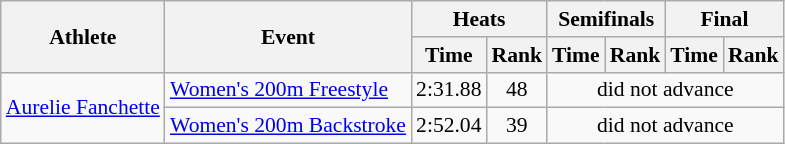<table class=wikitable style="font-size:90%">
<tr>
<th rowspan="2">Athlete</th>
<th rowspan="2">Event</th>
<th colspan="2">Heats</th>
<th colspan="2">Semifinals</th>
<th colspan="2">Final</th>
</tr>
<tr>
<th>Time</th>
<th>Rank</th>
<th>Time</th>
<th>Rank</th>
<th>Time</th>
<th>Rank</th>
</tr>
<tr>
<td rowspan="2"><a href='#'>Aurelie Fanchette</a></td>
<td><a href='#'>Women's 200m Freestyle</a></td>
<td align=center>2:31.88</td>
<td align=center>48</td>
<td align=center colspan=4>did not advance</td>
</tr>
<tr>
<td><a href='#'>Women's 200m Backstroke</a></td>
<td align=center>2:52.04</td>
<td align=center>39</td>
<td align=center colspan=4>did not advance</td>
</tr>
</table>
